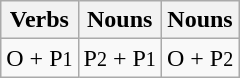<table class="wikitable">
<tr>
<th colspan=1>Verbs</th>
<th colspan=1>Nouns</th>
<th colspan=1>Nouns</th>
</tr>
<tr align=center>
<td>O + P<small>1</small></td>
<td>P<small>2</small> + P<small>1</small></td>
<td>O + P<small>2</small></td>
</tr>
</table>
